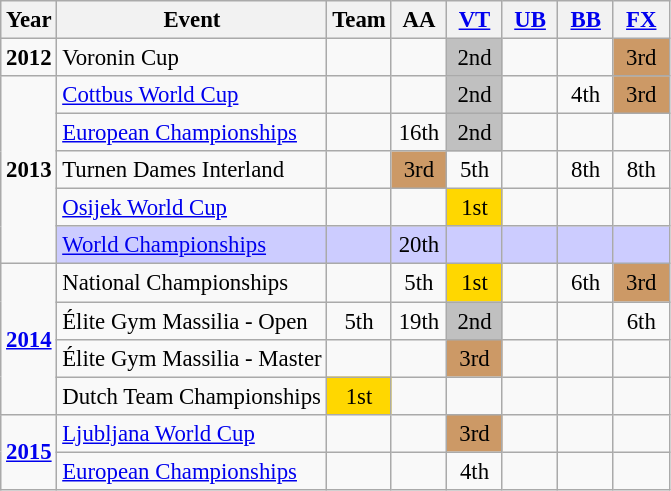<table class="wikitable" style="text-align:center; font-size: 95%;">
<tr>
<th>Year</th>
<th>Event</th>
<th style="width:30px;">Team</th>
<th style="width:30px;">AA</th>
<th style="width:30px;"><a href='#'>VT</a></th>
<th style="width:30px;"><a href='#'>UB</a></th>
<th style="width:30px;"><a href='#'>BB</a></th>
<th style="width:30px;"><a href='#'>FX</a></th>
</tr>
<tr>
<td rowspan="1"><strong>2012</strong></td>
<td align=left>Voronin Cup</td>
<td></td>
<td></td>
<td style="background:silver;">2nd</td>
<td></td>
<td></td>
<td style="background:#c96;">3rd</td>
</tr>
<tr>
<td rowspan="5"><strong>2013</strong></td>
<td align=left><a href='#'>Cottbus World Cup</a></td>
<td></td>
<td></td>
<td style="background:silver;">2nd</td>
<td></td>
<td>4th</td>
<td style="background:#c96;">3rd</td>
</tr>
<tr>
<td align=left><a href='#'>European Championships</a></td>
<td></td>
<td>16th</td>
<td style="background:silver;">2nd</td>
<td></td>
<td></td>
<td></td>
</tr>
<tr>
<td align=left>Turnen Dames Interland</td>
<td></td>
<td style="background:#c96;">3rd</td>
<td>5th</td>
<td></td>
<td>8th</td>
<td>8th</td>
</tr>
<tr>
<td align=left><a href='#'>Osijek World Cup</a></td>
<td></td>
<td></td>
<td style="background: gold">1st</td>
<td></td>
<td></td>
<td></td>
</tr>
<tr bgcolor=#CCCCFF>
<td align=left><a href='#'>World Championships</a></td>
<td></td>
<td>20th</td>
<td></td>
<td></td>
<td></td>
<td></td>
</tr>
<tr>
<td rowspan="4"><strong><a href='#'>2014</a></strong></td>
<td align=left>National Championships</td>
<td></td>
<td>5th</td>
<td style="background: gold">1st</td>
<td></td>
<td>6th</td>
<td style="background:#c96;">3rd</td>
</tr>
<tr>
<td align=left>Élite Gym Massilia - Open</td>
<td>5th</td>
<td>19th</td>
<td style="background:silver;">2nd</td>
<td></td>
<td></td>
<td>6th</td>
</tr>
<tr>
<td align=left>Élite Gym Massilia - Master</td>
<td></td>
<td></td>
<td style="background:#c96;">3rd</td>
<td></td>
<td></td>
<td></td>
</tr>
<tr>
<td align=left>Dutch Team Championships</td>
<td style="background: gold">1st</td>
<td></td>
<td></td>
<td></td>
<td></td>
<td></td>
</tr>
<tr>
<td rowspan="2"><strong><a href='#'>2015</a></strong></td>
<td align=left><a href='#'>Ljubljana World Cup</a></td>
<td></td>
<td></td>
<td style="background:#c96;">3rd</td>
<td></td>
<td></td>
<td></td>
</tr>
<tr>
<td align=left><a href='#'>European Championships</a></td>
<td></td>
<td></td>
<td>4th</td>
<td></td>
<td></td>
<td></td>
</tr>
</table>
